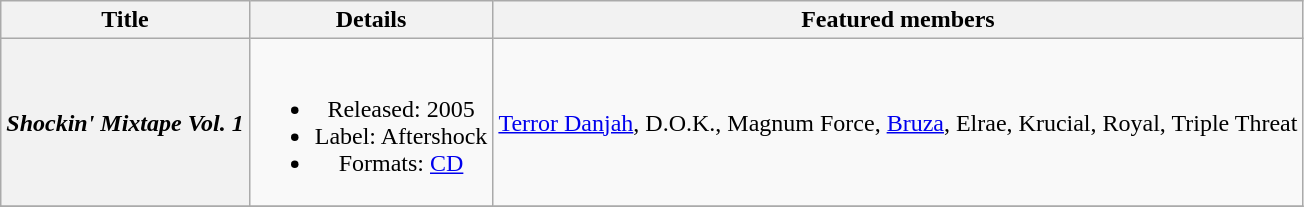<table class="wikitable plainrowheaders" style="text-align:center;">
<tr>
<th scope="col">Title</th>
<th scope="col">Details</th>
<th scope="col">Featured members</th>
</tr>
<tr>
<th scope="row"><em>Shockin' Mixtape Vol. 1</em></th>
<td><br><ul><li>Released: 2005</li><li>Label: Aftershock</li><li>Formats: <a href='#'>CD</a></li></ul></td>
<td><a href='#'>Terror Danjah</a>, D.O.K., Magnum Force, <a href='#'>Bruza</a>, Elrae, Krucial, Royal, Triple Threat</td>
</tr>
<tr>
</tr>
</table>
